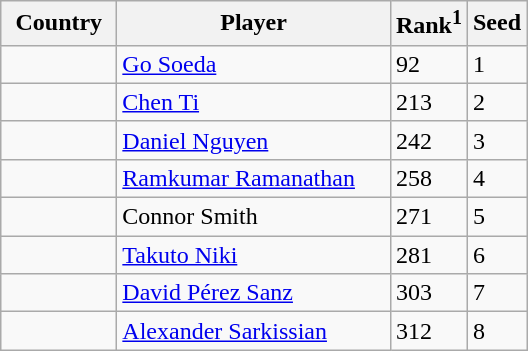<table class="sortable wikitable">
<tr>
<th width="70">Country</th>
<th width="175">Player</th>
<th>Rank<sup>1</sup></th>
<th>Seed</th>
</tr>
<tr>
<td></td>
<td><a href='#'>Go Soeda</a></td>
<td>92</td>
<td>1</td>
</tr>
<tr>
<td></td>
<td><a href='#'>Chen Ti</a></td>
<td>213</td>
<td>2</td>
</tr>
<tr>
<td></td>
<td><a href='#'>Daniel Nguyen</a></td>
<td>242</td>
<td>3</td>
</tr>
<tr>
<td></td>
<td><a href='#'>Ramkumar Ramanathan</a></td>
<td>258</td>
<td>4</td>
</tr>
<tr>
<td></td>
<td>Connor Smith</td>
<td>271</td>
<td>5</td>
</tr>
<tr>
<td></td>
<td><a href='#'>Takuto Niki</a></td>
<td>281</td>
<td>6</td>
</tr>
<tr>
<td></td>
<td><a href='#'>David Pérez Sanz</a></td>
<td>303</td>
<td>7</td>
</tr>
<tr>
<td></td>
<td><a href='#'>Alexander Sarkissian</a></td>
<td>312</td>
<td>8</td>
</tr>
</table>
